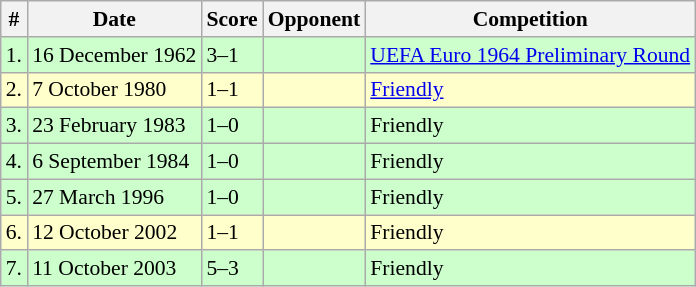<table class="wikitable" style="font-size:90%">
<tr>
<th>#</th>
<th>Date</th>
<th>Score</th>
<th>Opponent</th>
<th>Competition</th>
</tr>
<tr style="background: #CCFFCC">
<td>1.</td>
<td>16 December 1962</td>
<td>3–1</td>
<td></td>
<td><a href='#'>UEFA Euro 1964 Preliminary Round</a></td>
</tr>
<tr style="background: #FFFFCC">
<td>2.</td>
<td>7 October 1980</td>
<td>1–1</td>
<td></td>
<td><a href='#'>Friendly</a></td>
</tr>
<tr style="background: #CCFFCC">
<td>3.</td>
<td>23 February 1983</td>
<td>1–0</td>
<td></td>
<td>Friendly</td>
</tr>
<tr style="background: #CCFFCC">
<td>4.</td>
<td>6 September 1984</td>
<td>1–0</td>
<td></td>
<td>Friendly</td>
</tr>
<tr style="background: #CCFFCC">
<td>5.</td>
<td>27 March 1996</td>
<td>1–0</td>
<td></td>
<td>Friendly</td>
</tr>
<tr style="background: #FFFFCC">
<td>6.</td>
<td>12 October 2002</td>
<td>1–1</td>
<td></td>
<td>Friendly</td>
</tr>
<tr style="background: #CCFFCC">
<td>7.</td>
<td>11 October 2003</td>
<td>5–3</td>
<td></td>
<td>Friendly</td>
</tr>
</table>
